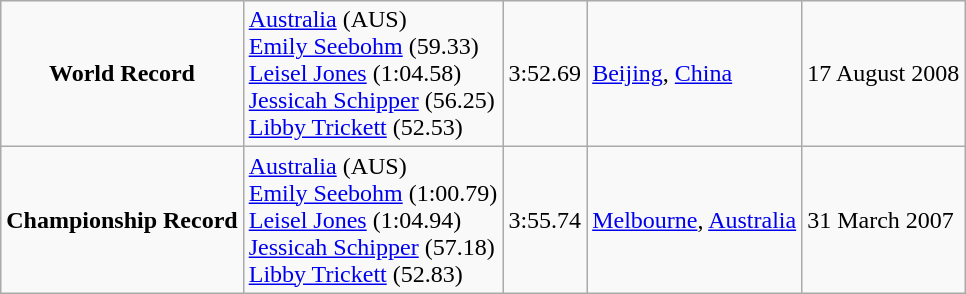<table class="wikitable" border="1" align="center">
<tr>
<td align="center"><strong>World Record</strong></td>
<td> <a href='#'>Australia</a> (AUS)<br><a href='#'>Emily Seebohm</a> (59.33)<br><a href='#'>Leisel Jones</a> (1:04.58)<br><a href='#'>Jessicah Schipper</a> (56.25)<br><a href='#'>Libby Trickett</a> (52.53)</td>
<td>3:52.69</td>
<td><a href='#'>Beijing</a>, <a href='#'>China</a></td>
<td>17 August 2008</td>
</tr>
<tr>
<td align="center"><strong>Championship Record</strong></td>
<td> <a href='#'>Australia</a> (AUS)<br><a href='#'>Emily Seebohm</a> (1:00.79)<br><a href='#'>Leisel Jones</a> (1:04.94)<br><a href='#'>Jessicah Schipper</a> (57.18)<br><a href='#'>Libby Trickett</a> (52.83)</td>
<td>3:55.74</td>
<td><a href='#'>Melbourne</a>, <a href='#'>Australia</a></td>
<td>31 March 2007</td>
</tr>
</table>
